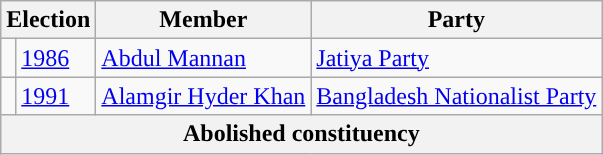<table class="wikitable">
<tr>
<th colspan="2">Election</th>
<th>Member</th>
<th>Party</th>
</tr>
<tr>
<td style="background-color:"></td>
<td><a href='#'>1986</a></td>
<td><a href='#'>Abdul Mannan</a></td>
<td><a href='#'>Jatiya Party</a></td>
</tr>
<tr>
<td style="background-color:"></td>
<td><a href='#'>1991</a></td>
<td><a href='#'>Alamgir Hyder Khan</a></td>
<td><a href='#'>Bangladesh Nationalist Party</a></td>
</tr>
<tr>
<th colspan="4">Abolished constituency</th>
</tr>
</table>
